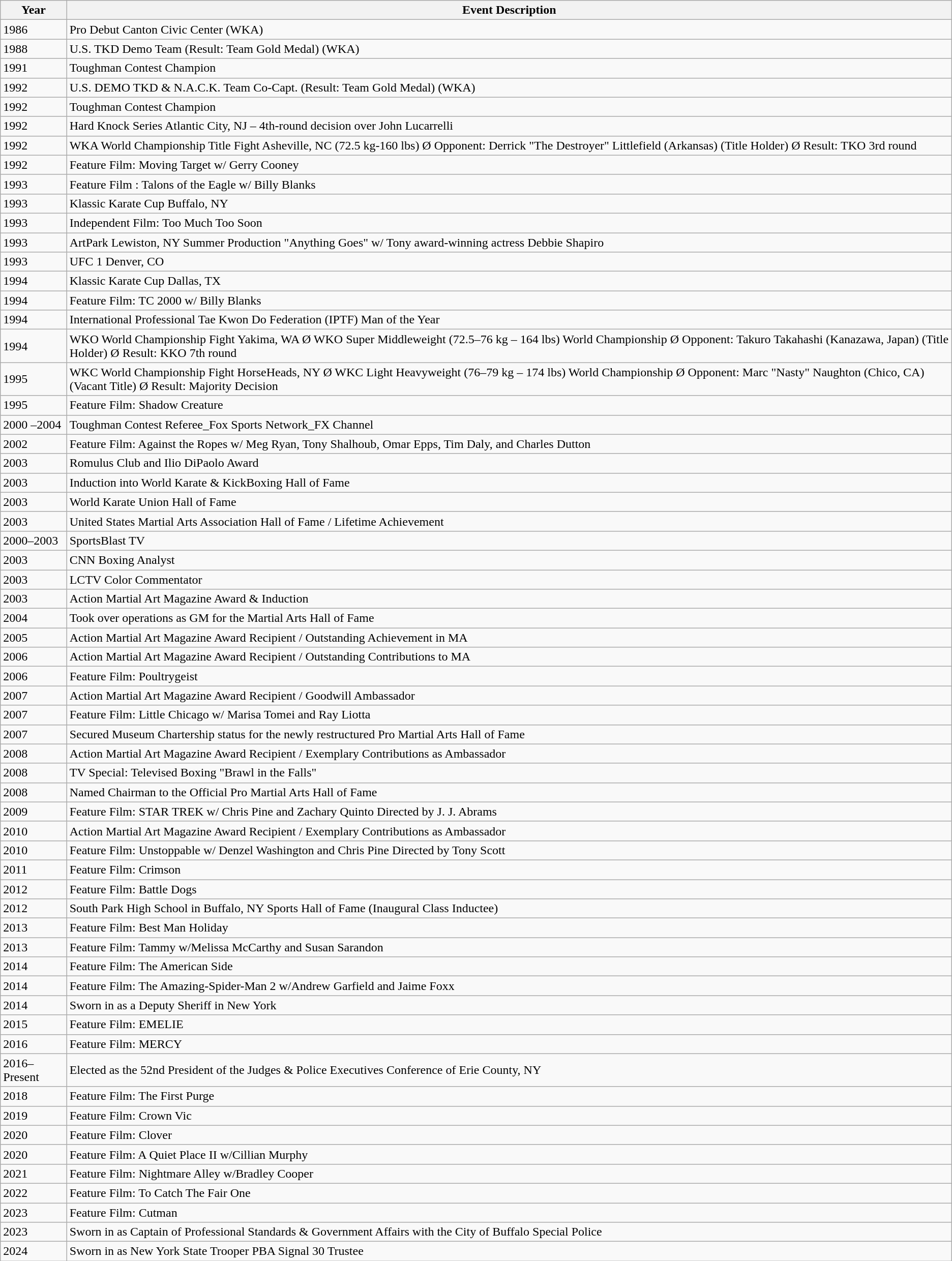<table class="wikitable">
<tr>
<th>Year</th>
<th>Event Description</th>
</tr>
<tr>
<td>1986</td>
<td>Pro Debut Canton Civic Center (WKA)</td>
</tr>
<tr>
<td>1988</td>
<td>U.S. TKD Demo Team (Result: Team Gold Medal) (WKA)</td>
</tr>
<tr>
<td>1991</td>
<td>Toughman Contest Champion</td>
</tr>
<tr>
<td>1992</td>
<td>U.S. DEMO TKD & N.A.C.K. Team Co-Capt. (Result: Team Gold Medal) (WKA)</td>
</tr>
<tr>
<td>1992</td>
<td>Toughman Contest Champion</td>
</tr>
<tr>
<td>1992</td>
<td>Hard Knock Series Atlantic City, NJ – 4th-round decision over John Lucarrelli</td>
</tr>
<tr>
<td>1992</td>
<td>WKA World Championship Title Fight Asheville, NC (72.5 kg-160 lbs) Ø Opponent: Derrick "The Destroyer" Littlefield (Arkansas) (Title Holder) Ø Result: TKO 3rd round</td>
</tr>
<tr>
<td>1992</td>
<td>Feature Film: Moving Target w/ Gerry Cooney</td>
</tr>
<tr>
<td>1993</td>
<td>Feature Film : Talons of the Eagle w/ Billy Blanks</td>
</tr>
<tr>
<td>1993</td>
<td>Klassic Karate Cup Buffalo, NY</td>
</tr>
<tr>
<td>1993</td>
<td>Independent Film: Too Much Too Soon</td>
</tr>
<tr>
<td>1993</td>
<td>ArtPark Lewiston, NY Summer Production "Anything Goes" w/ Tony award-winning actress Debbie Shapiro</td>
</tr>
<tr>
<td>1993</td>
<td>UFC 1 Denver, CO</td>
</tr>
<tr>
<td>1994</td>
<td>Klassic Karate Cup Dallas, TX</td>
</tr>
<tr>
<td>1994</td>
<td>Feature Film: TC 2000 w/ Billy Blanks</td>
</tr>
<tr>
<td>1994</td>
<td>International Professional Tae Kwon Do Federation (IPTF) Man of the Year</td>
</tr>
<tr>
<td>1994</td>
<td>WKO World Championship Fight Yakima, WA Ø WKO Super Middleweight (72.5–76 kg – 164 lbs) World Championship Ø Opponent: Takuro Takahashi (Kanazawa, Japan) (Title Holder) Ø Result: KKO 7th round</td>
</tr>
<tr>
<td>1995</td>
<td>WKC World Championship Fight HorseHeads, NY Ø WKC Light Heavyweight (76–79 kg – 174 lbs) World Championship Ø Opponent: Marc "Nasty" Naughton (Chico, CA) (Vacant Title) Ø Result: Majority Decision</td>
</tr>
<tr>
<td>1995</td>
<td>Feature Film: Shadow Creature</td>
</tr>
<tr>
<td>2000 –2004</td>
<td>Toughman Contest Referee_Fox Sports Network_FX Channel</td>
</tr>
<tr>
<td>2002</td>
<td>Feature Film: Against the Ropes w/ Meg Ryan, Tony Shalhoub, Omar Epps, Tim Daly, and Charles Dutton</td>
</tr>
<tr>
<td>2003</td>
<td>Romulus Club and Ilio DiPaolo Award</td>
</tr>
<tr>
<td>2003</td>
<td>Induction into World Karate & KickBoxing Hall of Fame</td>
</tr>
<tr>
<td>2003</td>
<td>World Karate Union Hall of Fame</td>
</tr>
<tr>
<td>2003</td>
<td>United States Martial Arts Association Hall of Fame / Lifetime Achievement</td>
</tr>
<tr>
<td>2000–2003</td>
<td>SportsBlast TV</td>
</tr>
<tr>
<td>2003</td>
<td>CNN Boxing Analyst</td>
</tr>
<tr>
<td>2003</td>
<td>LCTV Color Commentator</td>
</tr>
<tr>
<td>2003</td>
<td>Action Martial Art Magazine Award & Induction</td>
</tr>
<tr>
<td>2004</td>
<td>Took over operations as GM for the Martial Arts Hall of Fame</td>
</tr>
<tr>
<td>2005</td>
<td>Action Martial Art Magazine Award Recipient / Outstanding Achievement in MA</td>
</tr>
<tr>
<td>2006</td>
<td>Action Martial Art Magazine Award Recipient / Outstanding Contributions to MA</td>
</tr>
<tr>
<td>2006</td>
<td>Feature Film: Poultrygeist</td>
</tr>
<tr>
<td>2007</td>
<td>Action Martial Art Magazine Award Recipient / Goodwill Ambassador</td>
</tr>
<tr>
<td>2007</td>
<td>Feature Film: Little Chicago w/ Marisa Tomei and Ray Liotta</td>
</tr>
<tr>
<td>2007</td>
<td>Secured Museum Chartership status for the newly restructured Pro Martial Arts Hall of Fame</td>
</tr>
<tr>
<td>2008</td>
<td>Action Martial Art Magazine Award Recipient / Exemplary Contributions as Ambassador</td>
</tr>
<tr>
<td>2008</td>
<td>TV Special: Televised Boxing "Brawl in the Falls"</td>
</tr>
<tr>
<td>2008</td>
<td>Named Chairman to the Official Pro Martial Arts Hall of Fame</td>
</tr>
<tr>
<td>2009</td>
<td>Feature Film: STAR TREK  w/ Chris Pine and Zachary Quinto Directed by J. J. Abrams</td>
</tr>
<tr>
<td>2010</td>
<td>Action Martial Art Magazine Award Recipient / Exemplary Contributions as Ambassador</td>
</tr>
<tr>
<td>2010</td>
<td>Feature Film: Unstoppable w/ Denzel Washington and Chris Pine Directed by Tony Scott</td>
</tr>
<tr>
<td>2011</td>
<td>Feature Film: Crimson</td>
</tr>
<tr>
<td>2012</td>
<td>Feature Film:  Battle Dogs</td>
</tr>
<tr>
<td>2012</td>
<td>South Park High School in Buffalo, NY Sports Hall of Fame (Inaugural Class Inductee)</td>
</tr>
<tr>
<td>2013</td>
<td>Feature Film: Best Man Holiday</td>
</tr>
<tr>
<td>2013</td>
<td>Feature Film:  Tammy  w/Melissa McCarthy and Susan Sarandon</td>
</tr>
<tr>
<td>2014</td>
<td>Feature Film: The American Side</td>
</tr>
<tr>
<td>2014</td>
<td>Feature Film:  The Amazing-Spider-Man 2 w/Andrew Garfield and Jaime Foxx</td>
</tr>
<tr>
<td>2014</td>
<td>Sworn in as a Deputy Sheriff in New York</td>
</tr>
<tr>
<td>2015</td>
<td>Feature Film: EMELIE</td>
</tr>
<tr>
<td>2016</td>
<td>Feature Film: MERCY</td>
</tr>
<tr>
<td>2016–Present</td>
<td>Elected as the 52nd President of the Judges & Police Executives Conference of Erie County, NY</td>
</tr>
<tr>
<td>2018</td>
<td>Feature Film: The First Purge</td>
</tr>
<tr>
<td>2019</td>
<td>Feature Film: Crown Vic</td>
</tr>
<tr>
<td>2020</td>
<td>Feature Film: Clover</td>
</tr>
<tr>
<td>2020</td>
<td>Feature Film: A Quiet Place II  w/Cillian Murphy</td>
</tr>
<tr>
<td>2021</td>
<td>Feature Film: Nightmare Alley w/Bradley Cooper</td>
</tr>
<tr>
<td>2022</td>
<td>Feature Film: To Catch The Fair One</td>
</tr>
<tr>
<td>2023</td>
<td>Feature Film: Cutman</td>
</tr>
<tr>
<td>2023</td>
<td>Sworn in as Captain of Professional Standards & Government Affairs with the City of Buffalo Special Police</td>
</tr>
<tr>
<td>2024</td>
<td>Sworn in as New York State Trooper PBA Signal 30 Trustee</td>
</tr>
</table>
